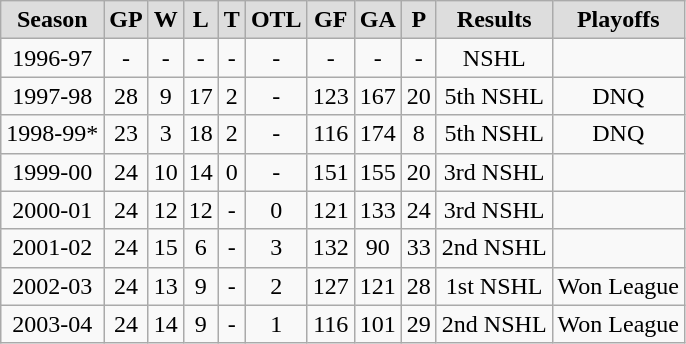<table class="wikitable">
<tr align="center"  bgcolor="#dddddd">
<td><strong>Season</strong></td>
<td><strong>GP</strong></td>
<td><strong>W</strong></td>
<td><strong>L</strong></td>
<td><strong>T</strong></td>
<td><strong>OTL</strong></td>
<td><strong>GF</strong></td>
<td><strong>GA</strong></td>
<td><strong>P</strong></td>
<td><strong>Results</strong></td>
<td><strong>Playoffs</strong></td>
</tr>
<tr align="center">
<td>1996-97</td>
<td>-</td>
<td>-</td>
<td>-</td>
<td>-</td>
<td>-</td>
<td>-</td>
<td>-</td>
<td>-</td>
<td>NSHL</td>
<td></td>
</tr>
<tr align="center">
<td>1997-98</td>
<td>28</td>
<td>9</td>
<td>17</td>
<td>2</td>
<td>-</td>
<td>123</td>
<td>167</td>
<td>20</td>
<td>5th NSHL</td>
<td>DNQ</td>
</tr>
<tr align="center">
<td>1998-99*</td>
<td>23</td>
<td>3</td>
<td>18</td>
<td>2</td>
<td>-</td>
<td>116</td>
<td>174</td>
<td>8</td>
<td>5th NSHL</td>
<td>DNQ</td>
</tr>
<tr align="center">
<td>1999-00</td>
<td>24</td>
<td>10</td>
<td>14</td>
<td>0</td>
<td>-</td>
<td>151</td>
<td>155</td>
<td>20</td>
<td>3rd NSHL</td>
<td></td>
</tr>
<tr align="center">
<td>2000-01</td>
<td>24</td>
<td>12</td>
<td>12</td>
<td>-</td>
<td>0</td>
<td>121</td>
<td>133</td>
<td>24</td>
<td>3rd NSHL</td>
<td></td>
</tr>
<tr align="center">
<td>2001-02</td>
<td>24</td>
<td>15</td>
<td>6</td>
<td>-</td>
<td>3</td>
<td>132</td>
<td>90</td>
<td>33</td>
<td>2nd NSHL</td>
<td></td>
</tr>
<tr align="center">
<td>2002-03</td>
<td>24</td>
<td>13</td>
<td>9</td>
<td>-</td>
<td>2</td>
<td>127</td>
<td>121</td>
<td>28</td>
<td>1st NSHL</td>
<td>Won League</td>
</tr>
<tr align="center">
<td>2003-04</td>
<td>24</td>
<td>14</td>
<td>9</td>
<td>-</td>
<td>1</td>
<td>116</td>
<td>101</td>
<td>29</td>
<td>2nd NSHL</td>
<td>Won League</td>
</tr>
</table>
